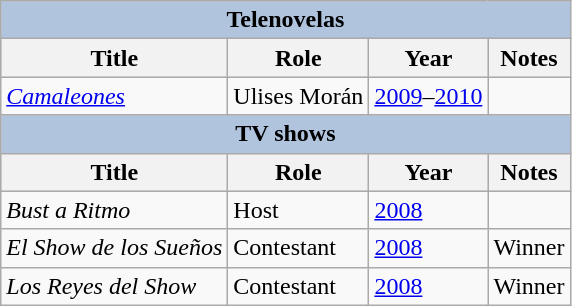<table class="wikitable">
<tr style="background:#ccc; text-align:center;">
<th colspan="4" style="background: LightSteelBlue;">Telenovelas</th>
</tr>
<tr style="background:#ccc; text-align:center;">
<th>Title</th>
<th>Role</th>
<th>Year</th>
<th>Notes</th>
</tr>
<tr>
<td><em><a href='#'>Camaleones</a></em></td>
<td>Ulises Morán</td>
<td><a href='#'>2009</a>–<a href='#'>2010</a></td>
<td></td>
</tr>
<tr style="background:#ccc; text-align:center;">
<th colspan="4" style="background: LightSteelBlue;">TV shows</th>
</tr>
<tr style="background:#ccc; text-align:center;">
<th>Title</th>
<th>Role</th>
<th>Year</th>
<th>Notes</th>
</tr>
<tr>
<td><em>Bust a Ritmo</em></td>
<td>Host</td>
<td><a href='#'>2008</a></td>
<td></td>
</tr>
<tr>
<td><em>El Show de los Sueños</em></td>
<td>Contestant</td>
<td><a href='#'>2008</a></td>
<td>Winner</td>
</tr>
<tr>
<td><em>Los Reyes del Show</em></td>
<td>Contestant</td>
<td><a href='#'>2008</a></td>
<td>Winner</td>
</tr>
</table>
